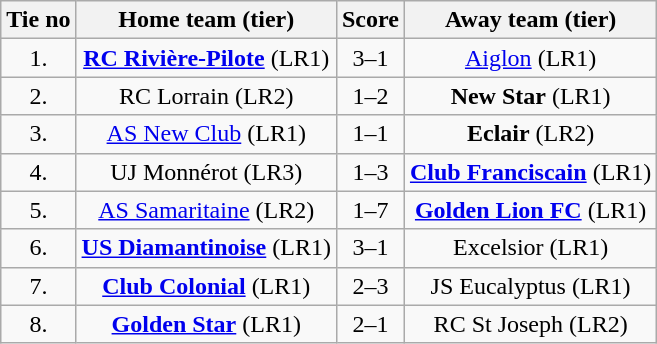<table class="wikitable" style="text-align: center">
<tr>
<th>Tie no</th>
<th>Home team (tier)</th>
<th>Score</th>
<th>Away team (tier)</th>
</tr>
<tr>
<td>1.</td>
<td> <strong><a href='#'>RC Rivière-Pilote</a></strong> (LR1)</td>
<td>3–1</td>
<td><a href='#'>Aiglon</a> (LR1) </td>
</tr>
<tr>
<td>2.</td>
<td> RC Lorrain (LR2)</td>
<td>1–2</td>
<td><strong>New Star</strong> (LR1) </td>
</tr>
<tr>
<td>3.</td>
<td> <a href='#'>AS New Club</a> (LR1)</td>
<td>1–1 </td>
<td><strong>Eclair</strong> (LR2) </td>
</tr>
<tr>
<td>4.</td>
<td> UJ Monnérot (LR3)</td>
<td>1–3</td>
<td><strong><a href='#'>Club Franciscain</a></strong> (LR1) </td>
</tr>
<tr>
<td>5.</td>
<td> <a href='#'>AS Samaritaine</a> (LR2)</td>
<td>1–7</td>
<td><strong><a href='#'>Golden Lion FC</a></strong> (LR1) </td>
</tr>
<tr>
<td>6.</td>
<td> <strong><a href='#'>US Diamantinoise</a></strong> (LR1)</td>
<td>3–1</td>
<td>Excelsior (LR1) </td>
</tr>
<tr>
<td>7.</td>
<td> <strong><a href='#'>Club Colonial</a></strong> (LR1)</td>
<td>2–3 </td>
<td>JS Eucalyptus (LR1) </td>
</tr>
<tr>
<td>8.</td>
<td> <strong><a href='#'>Golden Star</a></strong> (LR1)</td>
<td>2–1 </td>
<td>RC St Joseph (LR2) </td>
</tr>
</table>
